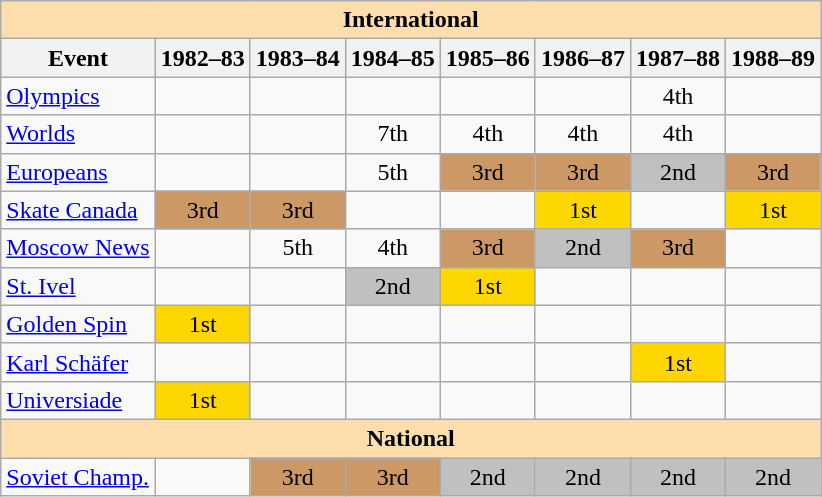<table class="wikitable" style="text-align:center">
<tr>
<th style="background-color: #ffdead; " colspan=8 align=center><strong>International</strong></th>
</tr>
<tr>
<th>Event</th>
<th>1982–83</th>
<th>1983–84</th>
<th>1984–85</th>
<th>1985–86</th>
<th>1986–87</th>
<th>1987–88</th>
<th>1988–89</th>
</tr>
<tr>
<td align=left><a href='#'>Olympics</a></td>
<td></td>
<td></td>
<td></td>
<td></td>
<td></td>
<td>4th</td>
<td></td>
</tr>
<tr>
<td align=left><a href='#'>Worlds</a></td>
<td></td>
<td></td>
<td>7th</td>
<td>4th</td>
<td>4th</td>
<td>4th</td>
<td></td>
</tr>
<tr>
<td align=left><a href='#'>Europeans</a></td>
<td></td>
<td></td>
<td>5th</td>
<td bgcolor=cc9966>3rd</td>
<td bgcolor=cc9966>3rd</td>
<td bgcolor=silver>2nd</td>
<td bgcolor=cc9966>3rd</td>
</tr>
<tr>
<td align=left><a href='#'>Skate Canada</a></td>
<td bgcolor=cc9966>3rd</td>
<td bgcolor=cc9966>3rd</td>
<td></td>
<td></td>
<td bgcolor=gold>1st</td>
<td></td>
<td bgcolor=gold>1st</td>
</tr>
<tr>
<td align=left><a href='#'>Moscow News</a></td>
<td></td>
<td>5th</td>
<td>4th</td>
<td bgcolor=cc9966>3rd</td>
<td bgcolor=silver>2nd</td>
<td bgcolor=cc9966>3rd</td>
<td></td>
</tr>
<tr>
<td align=left><a href='#'>St. Ivel</a></td>
<td></td>
<td></td>
<td bgcolor=silver>2nd</td>
<td bgcolor=gold>1st</td>
<td></td>
<td></td>
<td></td>
</tr>
<tr>
<td align=left><a href='#'>Golden Spin</a></td>
<td bgcolor=gold>1st</td>
<td></td>
<td></td>
<td></td>
<td></td>
<td></td>
<td></td>
</tr>
<tr>
<td align=left><a href='#'>Karl Schäfer</a></td>
<td></td>
<td></td>
<td></td>
<td></td>
<td></td>
<td bgcolor=gold>1st</td>
<td></td>
</tr>
<tr>
<td align=left><a href='#'>Universiade</a></td>
<td bgcolor=gold>1st</td>
<td></td>
<td></td>
<td></td>
<td></td>
<td></td>
<td></td>
</tr>
<tr>
<th style="background-color: #ffdead; " colspan=8 align=center><strong>National</strong></th>
</tr>
<tr>
<td align=left><a href='#'>Soviet Champ.</a></td>
<td></td>
<td bgcolor=cc9966>3rd</td>
<td bgcolor=cc9966>3rd</td>
<td bgcolor=silver>2nd</td>
<td bgcolor=silver>2nd</td>
<td bgcolor=silver>2nd</td>
<td bgcolor=silver>2nd</td>
</tr>
</table>
